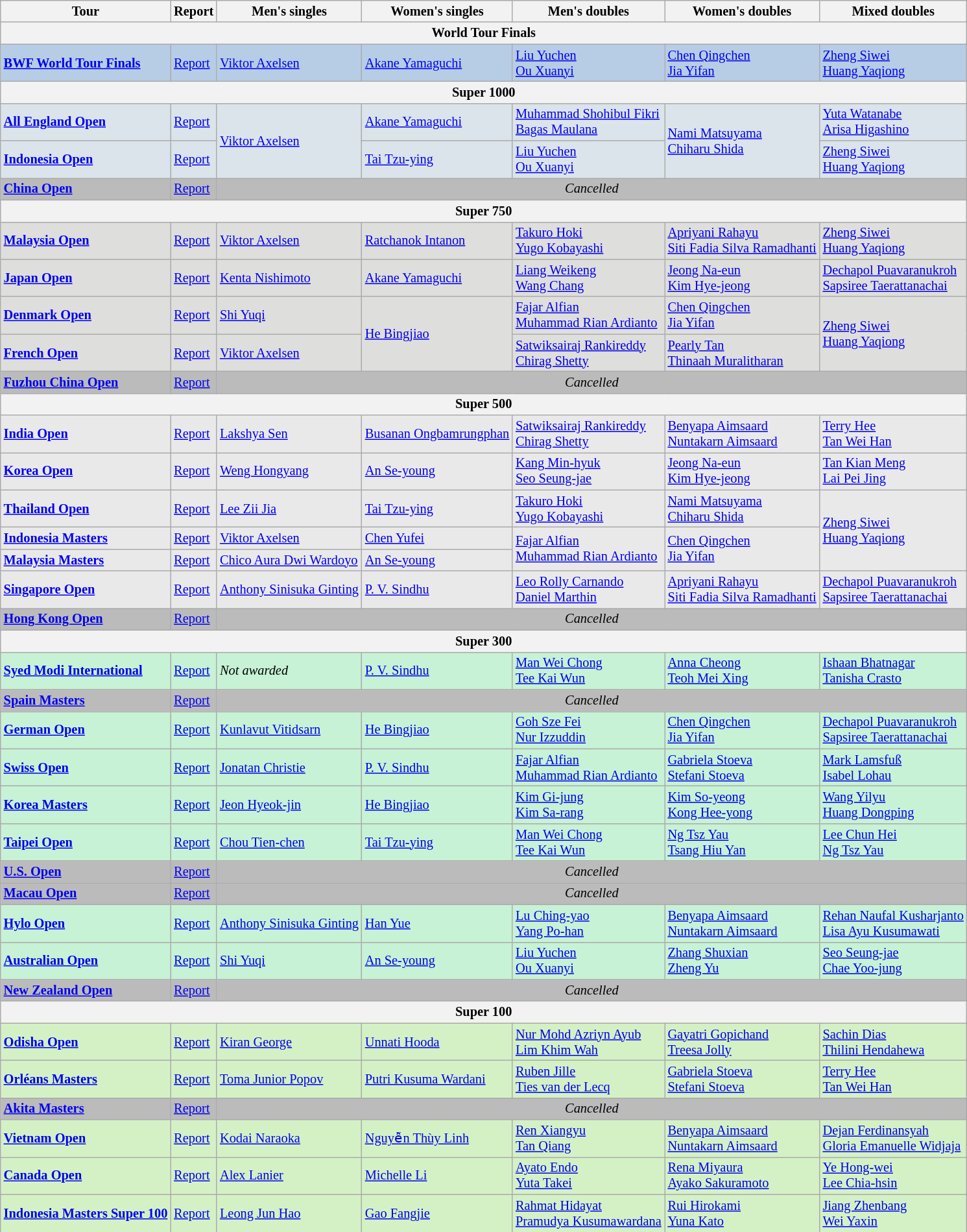<table class="wikitable"style="font-size:85%">
<tr>
<th>Tour</th>
<th>Report</th>
<th>Men's singles</th>
<th>Women's singles</th>
<th>Men's doubles</th>
<th>Women's doubles</th>
<th>Mixed doubles</th>
</tr>
<tr>
<th colspan="7">World Tour Finals</th>
</tr>
<tr bgcolor="#B6CDE5">
<td><strong><a href='#'>BWF World Tour Finals</a></strong></td>
<td><a href='#'>Report</a></td>
<td> <a href='#'>Viktor Axelsen</a></td>
<td> <a href='#'>Akane Yamaguchi</a></td>
<td> <a href='#'>Liu Yuchen</a><br> <a href='#'>Ou Xuanyi</a></td>
<td> <a href='#'>Chen Qingchen</a><br> <a href='#'>Jia Yifan</a></td>
<td> <a href='#'>Zheng Siwei</a><br> <a href='#'>Huang Yaqiong</a></td>
</tr>
<tr>
<th colspan="7">Super 1000</th>
</tr>
<tr bgcolor="#DAE4EA">
<td><strong><a href='#'>All England Open</a></strong></td>
<td><a href='#'>Report</a></td>
<td rowspan=2> <a href='#'>Viktor Axelsen</a></td>
<td> <a href='#'>Akane Yamaguchi</a></td>
<td> <a href='#'>Muhammad Shohibul Fikri</a><br> <a href='#'>Bagas Maulana</a></td>
<td rowspan=2> <a href='#'>Nami Matsuyama</a><br> <a href='#'>Chiharu Shida</a></td>
<td> <a href='#'>Yuta Watanabe</a><br> <a href='#'>Arisa Higashino</a></td>
</tr>
<tr bgcolor="#DAE4EA">
<td><strong><a href='#'>Indonesia Open</a></strong></td>
<td><a href='#'>Report</a></td>
<td> <a href='#'>Tai Tzu-ying</a></td>
<td> <a href='#'>Liu Yuchen</a><br> <a href='#'>Ou Xuanyi</a></td>
<td> <a href='#'>Zheng Siwei</a><br> <a href='#'>Huang Yaqiong</a></td>
</tr>
<tr bgcolor="#BBBBBB">
<td><strong><a href='#'>China Open</a></strong></td>
<td><a href='#'>Report</a></td>
<td align="center" colspan="5"><em>Cancelled</em></td>
</tr>
<tr>
<th colspan="7">Super 750</th>
</tr>
<tr bgcolor="#DEDEDC">
<td><strong><a href='#'>Malaysia Open</a></strong></td>
<td><a href='#'>Report</a></td>
<td> <a href='#'>Viktor Axelsen</a></td>
<td> <a href='#'>Ratchanok Intanon</a></td>
<td> <a href='#'>Takuro Hoki</a><br> <a href='#'>Yugo Kobayashi</a></td>
<td> <a href='#'>Apriyani Rahayu</a><br> <a href='#'>Siti Fadia Silva Ramadhanti</a></td>
<td> <a href='#'>Zheng Siwei</a><br> <a href='#'>Huang Yaqiong</a></td>
</tr>
<tr bgcolor="#DEDEDC">
<td><strong><a href='#'>Japan Open</a></strong></td>
<td><a href='#'>Report</a></td>
<td> <a href='#'>Kenta Nishimoto</a></td>
<td> <a href='#'>Akane Yamaguchi</a></td>
<td> <a href='#'>Liang Weikeng</a><br> <a href='#'>Wang Chang</a></td>
<td> <a href='#'>Jeong Na-eun</a><br> <a href='#'>Kim Hye-jeong</a></td>
<td> <a href='#'>Dechapol Puavaranukroh</a><br> <a href='#'>Sapsiree Taerattanachai</a></td>
</tr>
<tr bgcolor="DEDEDC">
<td><strong><a href='#'>Denmark Open</a></strong></td>
<td><a href='#'>Report</a></td>
<td> <a href='#'>Shi Yuqi</a></td>
<td rowspan=2> <a href='#'>He Bingjiao</a></td>
<td> <a href='#'>Fajar Alfian</a><br> <a href='#'>Muhammad Rian Ardianto</a></td>
<td> <a href='#'>Chen Qingchen</a><br> <a href='#'>Jia Yifan</a></td>
<td rowspan=2> <a href='#'>Zheng Siwei</a><br> <a href='#'>Huang Yaqiong</a></td>
</tr>
<tr bgcolor="#DEDEDC">
<td><strong><a href='#'>French Open</a></strong></td>
<td><a href='#'>Report</a></td>
<td> <a href='#'>Viktor Axelsen</a></td>
<td> <a href='#'>Satwiksairaj Rankireddy</a><br> <a href='#'>Chirag Shetty</a></td>
<td> <a href='#'>Pearly Tan</a><br> <a href='#'>Thinaah Muralitharan</a></td>
</tr>
<tr bgcolor="#BBBBBB">
<td><strong><a href='#'>Fuzhou China Open</a></strong></td>
<td><a href='#'>Report</a></td>
<td align="center" colspan="5"><em>Cancelled</em></td>
</tr>
<tr>
<th colspan="7">Super 500</th>
</tr>
<tr bgcolor="#E9E9E9">
<td><strong><a href='#'>India Open</a></strong></td>
<td><a href='#'>Report</a></td>
<td> <a href='#'>Lakshya Sen</a></td>
<td> <a href='#'>Busanan Ongbamrungphan</a></td>
<td> <a href='#'>Satwiksairaj Rankireddy</a><br> <a href='#'>Chirag Shetty</a></td>
<td> <a href='#'>Benyapa Aimsaard</a><br> <a href='#'>Nuntakarn Aimsaard</a></td>
<td> <a href='#'>Terry Hee</a><br> <a href='#'>Tan Wei Han</a></td>
</tr>
<tr bgcolor="#E9E9E9">
<td><strong><a href='#'>Korea Open</a></strong></td>
<td><a href='#'>Report</a></td>
<td> <a href='#'>Weng Hongyang</a></td>
<td> <a href='#'>An Se-young</a></td>
<td> <a href='#'>Kang Min-hyuk</a><br> <a href='#'>Seo Seung-jae</a></td>
<td> <a href='#'>Jeong Na-eun</a><br> <a href='#'>Kim Hye-jeong</a></td>
<td> <a href='#'>Tan Kian Meng</a><br> <a href='#'>Lai Pei Jing</a></td>
</tr>
<tr bgcolor="#E9E9E9">
<td><strong><a href='#'>Thailand Open</a></strong></td>
<td><a href='#'>Report</a></td>
<td> <a href='#'>Lee Zii Jia</a></td>
<td> <a href='#'>Tai Tzu-ying</a></td>
<td> <a href='#'>Takuro Hoki</a><br> <a href='#'>Yugo Kobayashi</a></td>
<td> <a href='#'>Nami Matsuyama</a><br> <a href='#'>Chiharu Shida</a></td>
<td rowspan=3> <a href='#'>Zheng Siwei</a><br> <a href='#'>Huang Yaqiong</a></td>
</tr>
<tr bgcolor="#E9E9E9">
<td><strong><a href='#'>Indonesia Masters</a></strong></td>
<td><a href='#'>Report</a></td>
<td> <a href='#'>Viktor Axelsen</a></td>
<td> <a href='#'>Chen Yufei</a></td>
<td rowspan=2> <a href='#'>Fajar Alfian</a><br> <a href='#'>Muhammad Rian Ardianto</a></td>
<td rowspan=2> <a href='#'>Chen Qingchen</a><br> <a href='#'>Jia Yifan</a></td>
</tr>
<tr bgcolor="#E9E9E9">
<td><strong><a href='#'>Malaysia Masters</a></strong></td>
<td><a href='#'>Report</a></td>
<td> <a href='#'>Chico Aura Dwi Wardoyo</a></td>
<td> <a href='#'>An Se-young</a></td>
</tr>
<tr bgcolor="#E9E9E9">
<td><strong><a href='#'>Singapore Open</a></strong></td>
<td><a href='#'>Report</a></td>
<td> <a href='#'>Anthony Sinisuka Ginting</a></td>
<td> <a href='#'>P. V. Sindhu</a></td>
<td> <a href='#'>Leo Rolly Carnando</a><br> <a href='#'>Daniel Marthin</a></td>
<td> <a href='#'>Apriyani Rahayu</a><br> <a href='#'>Siti Fadia Silva Ramadhanti</a></td>
<td> <a href='#'>Dechapol Puavaranukroh</a><br> <a href='#'>Sapsiree Taerattanachai</a></td>
</tr>
<tr bgcolor="#BBBBBB">
<td><strong><a href='#'>Hong Kong Open</a></strong></td>
<td><a href='#'>Report</a></td>
<td align="center" colspan="5"><em>Cancelled</em></td>
</tr>
<tr>
<th colspan="7">Super 300</th>
</tr>
<tr bgcolor="#C7F2D5">
<td><strong><a href='#'>Syed Modi International</a></strong></td>
<td><a href='#'>Report</a></td>
<td><em>Not awarded</em></td>
<td> <a href='#'>P. V. Sindhu</a></td>
<td> <a href='#'>Man Wei Chong</a><br> <a href='#'>Tee Kai Wun</a></td>
<td> <a href='#'>Anna Cheong</a><br> <a href='#'>Teoh Mei Xing</a></td>
<td> <a href='#'>Ishaan Bhatnagar</a><br> <a href='#'>Tanisha Crasto</a></td>
</tr>
<tr bgcolor="#BBBBBB">
<td><strong><a href='#'>Spain Masters</a></strong></td>
<td><a href='#'>Report</a></td>
<td align="center" colspan="5"><em>Cancelled</em></td>
</tr>
<tr bgcolor="#C7F2D5">
<td><strong><a href='#'>German Open</a></strong></td>
<td><a href='#'>Report</a></td>
<td> <a href='#'>Kunlavut Vitidsarn</a></td>
<td> <a href='#'>He Bingjiao</a></td>
<td> <a href='#'>Goh Sze Fei</a><br> <a href='#'>Nur Izzuddin</a></td>
<td> <a href='#'>Chen Qingchen</a><br> <a href='#'>Jia Yifan</a></td>
<td> <a href='#'>Dechapol Puavaranukroh</a> <br> <a href='#'>Sapsiree Taerattanachai</a></td>
</tr>
<tr bgcolor="#C7F2D5">
<td><strong><a href='#'>Swiss Open</a></strong></td>
<td><a href='#'>Report</a></td>
<td> <a href='#'>Jonatan Christie</a></td>
<td> <a href='#'>P. V. Sindhu</a></td>
<td> <a href='#'>Fajar Alfian</a><br> <a href='#'>Muhammad Rian Ardianto</a></td>
<td> <a href='#'>Gabriela Stoeva</a><br> <a href='#'>Stefani Stoeva</a></td>
<td> <a href='#'>Mark Lamsfuß</a><br> <a href='#'>Isabel Lohau</a></td>
</tr>
<tr bgcolor="#C7F2D5">
<td><strong><a href='#'>Korea Masters</a></strong></td>
<td><a href='#'>Report</a></td>
<td> <a href='#'>Jeon Hyeok-jin</a></td>
<td> <a href='#'>He Bingjiao</a></td>
<td> <a href='#'>Kim Gi-jung</a><br> <a href='#'>Kim Sa-rang</a></td>
<td> <a href='#'>Kim So-yeong</a><br> <a href='#'>Kong Hee-yong</a></td>
<td> <a href='#'>Wang Yilyu</a><br> <a href='#'>Huang Dongping</a></td>
</tr>
<tr bgcolor="#C7F2D5">
<td><strong><a href='#'>Taipei Open</a></strong></td>
<td><a href='#'>Report</a></td>
<td> <a href='#'>Chou Tien-chen</a></td>
<td> <a href='#'>Tai Tzu-ying</a></td>
<td> <a href='#'>Man Wei Chong</a><br> <a href='#'>Tee Kai Wun</a></td>
<td> <a href='#'>Ng Tsz Yau</a><br> <a href='#'>Tsang Hiu Yan</a></td>
<td> <a href='#'>Lee Chun Hei</a><br> <a href='#'>Ng Tsz Yau</a></td>
</tr>
<tr bgcolor="#BBBBBB">
<td><strong><a href='#'>U.S. Open</a></strong></td>
<td><a href='#'>Report</a></td>
<td align="center" colspan="5"><em>Cancelled</em></td>
</tr>
<tr bgcolor="#BBBBBB">
<td><strong><a href='#'>Macau Open</a></strong></td>
<td><a href='#'>Report</a></td>
<td align="center" colspan="5"><em>Cancelled</em></td>
</tr>
<tr bgcolor="#C7F2D5">
<td><strong><a href='#'>Hylo Open</a></strong></td>
<td><a href='#'>Report</a></td>
<td> <a href='#'>Anthony Sinisuka Ginting</a></td>
<td> <a href='#'>Han Yue</a></td>
<td> <a href='#'>Lu Ching-yao</a><br> <a href='#'>Yang Po-han</a></td>
<td> <a href='#'>Benyapa Aimsaard</a><br> <a href='#'>Nuntakarn Aimsaard</a></td>
<td> <a href='#'>Rehan Naufal Kusharjanto</a><br> <a href='#'>Lisa Ayu Kusumawati</a></td>
</tr>
<tr bgcolor="#C7F2D5">
<td><strong><a href='#'>Australian Open</a></strong></td>
<td><a href='#'>Report</a></td>
<td> <a href='#'>Shi Yuqi</a></td>
<td> <a href='#'>An Se-young</a></td>
<td> <a href='#'>Liu Yuchen</a><br> <a href='#'>Ou Xuanyi</a></td>
<td> <a href='#'>Zhang Shuxian</a><br> <a href='#'>Zheng Yu</a></td>
<td> <a href='#'>Seo Seung-jae</a><br> <a href='#'>Chae Yoo-jung</a></td>
</tr>
<tr bgcolor="#BBBBBB">
<td><strong><a href='#'>New Zealand Open</a></strong></td>
<td><a href='#'>Report</a></td>
<td align="center" colspan="5"><em>Cancelled</em></td>
</tr>
<tr>
<th colspan="7">Super 100</th>
</tr>
<tr bgcolor="#D4F1C5">
<td><strong><a href='#'>Odisha Open</a></strong></td>
<td><a href='#'>Report</a></td>
<td> <a href='#'>Kiran George</a></td>
<td> <a href='#'>Unnati Hooda</a></td>
<td> <a href='#'>Nur Mohd Azriyn Ayub</a><br> <a href='#'>Lim Khim Wah</a></td>
<td> <a href='#'>Gayatri Gopichand</a><br> <a href='#'>Treesa Jolly</a></td>
<td> <a href='#'>Sachin Dias</a><br> <a href='#'>Thilini Hendahewa</a></td>
</tr>
<tr bgcolor="#D4F1C5">
<td><strong><a href='#'>Orléans Masters</a></strong></td>
<td><a href='#'>Report</a></td>
<td> <a href='#'>Toma Junior Popov</a></td>
<td> <a href='#'>Putri Kusuma Wardani</a></td>
<td> <a href='#'>Ruben Jille</a><br> <a href='#'>Ties van der Lecq</a></td>
<td> <a href='#'>Gabriela Stoeva</a><br> <a href='#'>Stefani Stoeva</a></td>
<td> <a href='#'>Terry Hee</a><br> <a href='#'>Tan Wei Han</a></td>
</tr>
<tr bgcolor="#BBBBBB">
<td><strong><a href='#'>Akita Masters</a></strong></td>
<td><a href='#'>Report</a></td>
<td align="center" colspan="5"><em>Cancelled</em></td>
</tr>
<tr bgcolor="#D4F1C5">
<td><strong><a href='#'>Vietnam Open</a></strong></td>
<td><a href='#'>Report</a></td>
<td> <a href='#'>Kodai Naraoka</a></td>
<td> <a href='#'>Nguyễn Thùy Linh</a></td>
<td> <a href='#'>Ren Xiangyu</a><br> <a href='#'>Tan Qiang</a></td>
<td> <a href='#'>Benyapa Aimsaard</a><br> <a href='#'>Nuntakarn Aimsaard</a></td>
<td> <a href='#'>Dejan Ferdinansyah</a><br> <a href='#'>Gloria Emanuelle Widjaja</a></td>
</tr>
<tr bgcolor="#D4F1C5">
<td><strong><a href='#'>Canada Open</a></strong></td>
<td><a href='#'>Report</a></td>
<td> <a href='#'>Alex Lanier</a></td>
<td> <a href='#'>Michelle Li</a></td>
<td> <a href='#'>Ayato Endo</a><br> <a href='#'>Yuta Takei</a></td>
<td> <a href='#'>Rena Miyaura</a><br> <a href='#'>Ayako Sakuramoto</a></td>
<td> <a href='#'>Ye Hong-wei</a><br> <a href='#'>Lee Chia-hsin</a></td>
</tr>
<tr bgcolor="#D4F1C5">
<td><strong><a href='#'>Indonesia Masters Super 100</a></strong></td>
<td><a href='#'>Report</a></td>
<td> <a href='#'>Leong Jun Hao</a></td>
<td> <a href='#'>Gao Fangjie</a></td>
<td> <a href='#'>Rahmat Hidayat</a><br> <a href='#'>Pramudya Kusumawardana</a></td>
<td> <a href='#'>Rui Hirokami</a><br> <a href='#'>Yuna Kato</a></td>
<td> <a href='#'>Jiang Zhenbang</a><br> <a href='#'>Wei Yaxin</a></td>
</tr>
</table>
